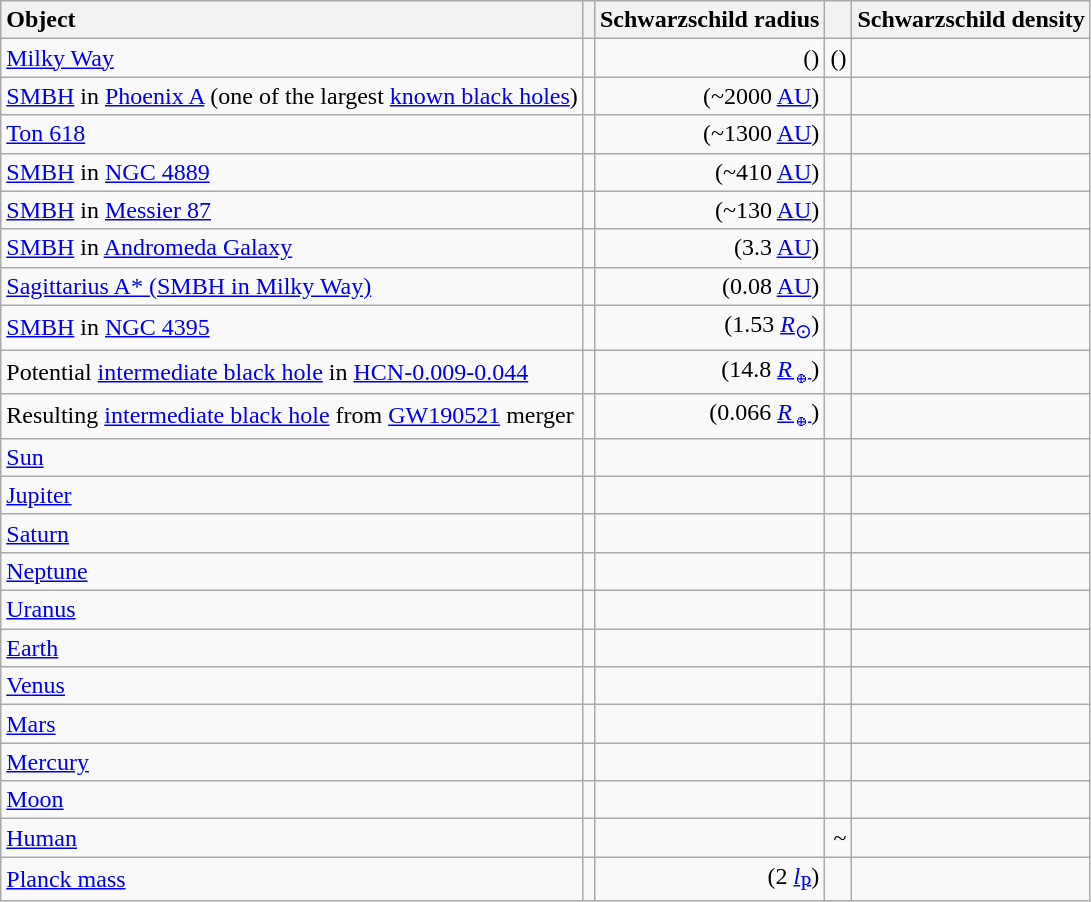<table class="wikitable mw-collapsible mw-collapsed" style="text-align:right;">
<tr>
<th style="text-align:left;">Object</th>
<th></th>
<th>Schwarzschild radius</th>
<th></th>
<th>Schwarzschild density</th>
</tr>
<tr>
<td style="text-align:left;"><a href='#'>Milky Way</a></td>
<td></td>
<td> ()</td>
<td> ()</td>
<td></td>
</tr>
<tr>
<td style="text-align:left;"><a href='#'>SMBH</a> in <a href='#'>Phoenix A</a> (one of the largest <a href='#'>known black holes</a>)</td>
<td></td>
<td> (~2000 <a href='#'>AU</a>)</td>
<td></td>
<td></td>
</tr>
<tr>
<td style="text-align:left;"><a href='#'>Ton 618</a></td>
<td></td>
<td> (~1300 <a href='#'>AU</a>)</td>
<td></td>
<td></td>
</tr>
<tr>
<td style="text-align:left;"><a href='#'>SMBH</a> in <a href='#'>NGC 4889</a></td>
<td></td>
<td> (~410 <a href='#'>AU</a>)</td>
<td></td>
<td></td>
</tr>
<tr>
<td style="text-align:left;"><a href='#'>SMBH</a> in <a href='#'>Messier 87</a></td>
<td></td>
<td> (~130 <a href='#'>AU</a>)</td>
<td></td>
<td></td>
</tr>
<tr>
<td style="text-align:left;"><a href='#'>SMBH</a> in <a href='#'>Andromeda Galaxy</a></td>
<td></td>
<td> (3.3 <a href='#'>AU</a>)</td>
<td></td>
<td></td>
</tr>
<tr>
<td style="text-align:left;"><a href='#'>Sagittarius A* (SMBH in Milky Way)</a></td>
<td></td>
<td> (0.08 <a href='#'>AU</a>)</td>
<td></td>
<td></td>
</tr>
<tr>
<td style="text-align:left;"><a href='#'>SMBH</a> in <a href='#'>NGC 4395</a></td>
<td></td>
<td> (1.53 <a href='#'><em>R</em><sub>⊙</sub></a>)</td>
<td></td>
<td></td>
</tr>
<tr>
<td style="text-align:left;">Potential <a href='#'>intermediate black hole</a> in <a href='#'>HCN-0.009-0.044</a></td>
<td></td>
<td> (14.8 <a href='#'><em>R</em><sub>🜨</sub></a>)</td>
<td></td>
<td></td>
</tr>
<tr>
<td style="text-align:left;">Resulting <a href='#'>intermediate black hole</a> from <a href='#'>GW190521</a> merger</td>
<td></td>
<td> (0.066 <a href='#'><em>R</em><sub>🜨</sub></a>)</td>
<td></td>
<td></td>
</tr>
<tr>
<td style="text-align:left;"><a href='#'>Sun</a></td>
<td></td>
<td></td>
<td></td>
<td></td>
</tr>
<tr>
<td style="text-align:left;"><a href='#'>Jupiter</a></td>
<td></td>
<td></td>
<td></td>
<td></td>
</tr>
<tr>
<td style="text-align:left;"><a href='#'>Saturn</a></td>
<td></td>
<td></td>
<td></td>
<td></td>
</tr>
<tr>
<td style="text-align:left;"><a href='#'>Neptune</a></td>
<td></td>
<td></td>
<td></td>
<td></td>
</tr>
<tr>
<td style="text-align:left;"><a href='#'>Uranus</a></td>
<td></td>
<td></td>
<td></td>
<td></td>
</tr>
<tr>
<td style="text-align:left;"><a href='#'>Earth</a></td>
<td></td>
<td></td>
<td></td>
<td></td>
</tr>
<tr>
<td style="text-align:left;"><a href='#'>Venus</a></td>
<td></td>
<td></td>
<td></td>
<td></td>
</tr>
<tr>
<td style="text-align:left;"><a href='#'>Mars</a></td>
<td></td>
<td></td>
<td></td>
<td></td>
</tr>
<tr>
<td style="text-align:left;"><a href='#'>Mercury</a></td>
<td></td>
<td></td>
<td></td>
<td></td>
</tr>
<tr>
<td style="text-align:left;"><a href='#'>Moon</a></td>
<td></td>
<td></td>
<td></td>
<td></td>
</tr>
<tr>
<td style="text-align:left;"><a href='#'>Human</a></td>
<td></td>
<td></td>
<td>~ </td>
<td></td>
</tr>
<tr>
<td style="text-align:left;"><a href='#'>Planck mass</a></td>
<td></td>
<td> (2 <a href='#'><em>l</em><sub>P</sub></a>)</td>
<td style="text-align:left;"></td>
<td></td>
</tr>
</table>
